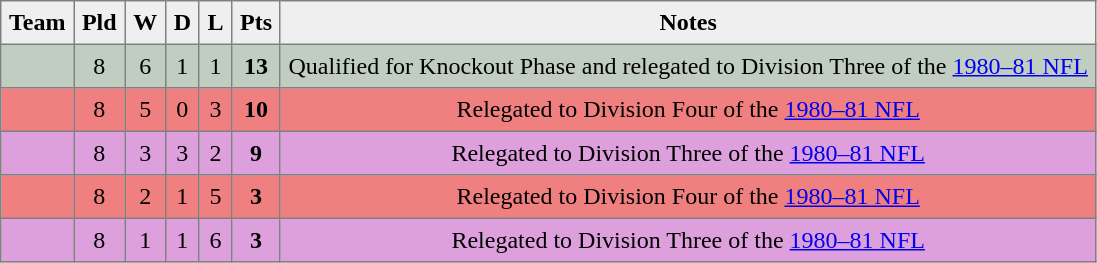<table style=border-collapse:collapse border=1 cellspacing=0 cellpadding=5>
<tr align=center bgcolor=#efefef>
<th>Team</th>
<th>Pld</th>
<th>W</th>
<th>D</th>
<th>L</th>
<th>Pts</th>
<th>Notes</th>
</tr>
<tr align=center style="background:#C1CDC1">
<td style="text-align:left;"> </td>
<td>8</td>
<td>6</td>
<td>1</td>
<td>1</td>
<td><strong>13</strong></td>
<td rowspan=1>Qualified for Knockout Phase and relegated to Division Three of the <a href='#'>1980–81 NFL</a></td>
</tr>
<tr align=center style="background:#F08080">
<td style="text-align:left;"> </td>
<td>8</td>
<td>5</td>
<td>0</td>
<td>3</td>
<td><strong>10</strong></td>
<td rowspan=1>Relegated to Division Four of the <a href='#'>1980–81 NFL</a></td>
</tr>
<tr align=center style="background:#dda0dd;">
<td style="text-align:left;"> </td>
<td>8</td>
<td>3</td>
<td>3</td>
<td>2</td>
<td><strong>9</strong></td>
<td rowspan=1>Relegated to Division Three of the <a href='#'>1980–81 NFL</a></td>
</tr>
<tr align=center style="background:#F08080">
<td style="text-align:left;"> </td>
<td>8</td>
<td>2</td>
<td>1</td>
<td>5</td>
<td><strong>3</strong></td>
<td rowspan=1>Relegated to Division Four of the <a href='#'>1980–81 NFL</a></td>
</tr>
<tr align=center style="background:#dda0dd;">
<td style="text-align:left;"> </td>
<td>8</td>
<td>1</td>
<td>1</td>
<td>6</td>
<td><strong>3</strong></td>
<td rowspan=1>Relegated to Division Three of the <a href='#'>1980–81 NFL</a></td>
</tr>
</table>
